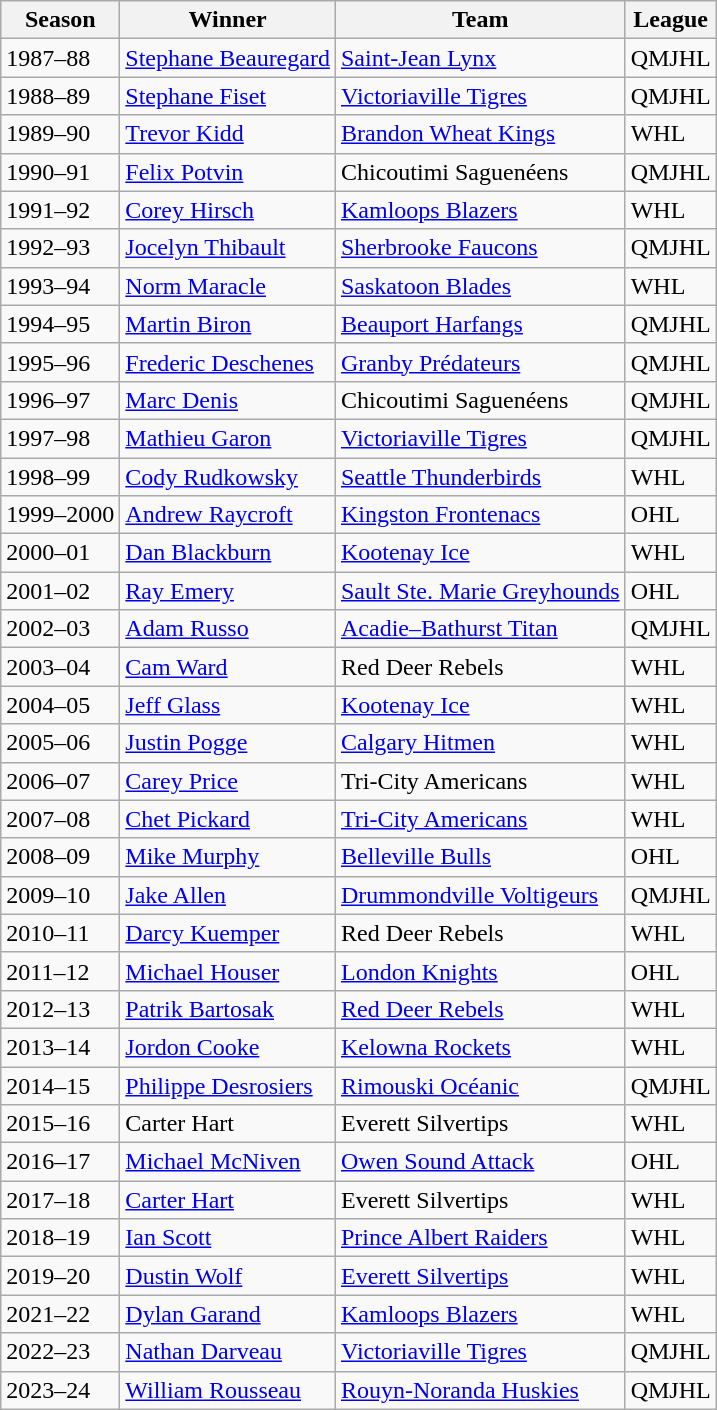<table class="wikitable sortable">
<tr>
<th>Season</th>
<th>Winner</th>
<th>Team</th>
<th>League</th>
</tr>
<tr>
<td>1987–88</td>
<td><a href='#'>Stephane Beauregard</a></td>
<td><a href='#'>Saint-Jean Lynx</a></td>
<td>QMJHL</td>
</tr>
<tr>
<td>1988–89</td>
<td><a href='#'>Stephane Fiset</a></td>
<td><a href='#'>Victoriaville Tigres</a></td>
<td>QMJHL</td>
</tr>
<tr>
<td>1989–90</td>
<td><a href='#'>Trevor Kidd</a></td>
<td><a href='#'>Brandon Wheat Kings</a></td>
<td>WHL</td>
</tr>
<tr>
<td>1990–91</td>
<td><a href='#'>Felix Potvin</a></td>
<td>Chicoutimi Saguenéens</td>
<td>QMJHL</td>
</tr>
<tr>
<td>1991–92</td>
<td><a href='#'>Corey Hirsch</a></td>
<td><a href='#'>Kamloops Blazers</a></td>
<td>WHL</td>
</tr>
<tr>
<td>1992–93</td>
<td><a href='#'>Jocelyn Thibault</a></td>
<td><a href='#'>Sherbrooke Faucons</a></td>
<td>QMJHL</td>
</tr>
<tr>
<td>1993–94</td>
<td><a href='#'>Norm Maracle</a></td>
<td><a href='#'>Saskatoon Blades</a></td>
<td>WHL</td>
</tr>
<tr>
<td>1994–95</td>
<td><a href='#'>Martin Biron</a></td>
<td><a href='#'>Beauport Harfangs</a></td>
<td>QMJHL</td>
</tr>
<tr>
<td>1995–96</td>
<td><a href='#'>Frederic Deschenes</a></td>
<td><a href='#'>Granby Prédateurs</a></td>
<td>QMJHL</td>
</tr>
<tr>
<td>1996–97</td>
<td><a href='#'>Marc Denis</a></td>
<td>Chicoutimi Saguenéens</td>
<td>QMJHL</td>
</tr>
<tr>
<td>1997–98</td>
<td><a href='#'>Mathieu Garon</a></td>
<td><a href='#'>Victoriaville Tigres</a></td>
<td>QMJHL</td>
</tr>
<tr>
<td>1998–99</td>
<td><a href='#'>Cody Rudkowsky</a></td>
<td><a href='#'>Seattle Thunderbirds</a></td>
<td>WHL</td>
</tr>
<tr>
<td>1999–2000</td>
<td><a href='#'>Andrew Raycroft</a></td>
<td><a href='#'>Kingston Frontenacs</a></td>
<td>OHL</td>
</tr>
<tr>
<td>2000–01</td>
<td><a href='#'>Dan Blackburn</a></td>
<td><a href='#'>Kootenay Ice</a></td>
<td>WHL</td>
</tr>
<tr>
<td>2001–02</td>
<td><a href='#'>Ray Emery</a></td>
<td><a href='#'>Sault Ste. Marie Greyhounds</a></td>
<td>OHL</td>
</tr>
<tr>
<td>2002–03</td>
<td><a href='#'>Adam Russo</a></td>
<td><a href='#'>Acadie–Bathurst Titan</a></td>
<td>QMJHL</td>
</tr>
<tr>
<td>2003–04</td>
<td><a href='#'>Cam Ward</a></td>
<td>Red Deer Rebels</td>
<td>WHL</td>
</tr>
<tr>
<td>2004–05</td>
<td><a href='#'>Jeff Glass</a></td>
<td><a href='#'>Kootenay Ice</a></td>
<td>WHL</td>
</tr>
<tr>
<td>2005–06</td>
<td><a href='#'>Justin Pogge</a></td>
<td><a href='#'>Calgary Hitmen</a></td>
<td>WHL</td>
</tr>
<tr>
<td>2006–07</td>
<td><a href='#'>Carey Price</a></td>
<td>Tri-City Americans</td>
<td>WHL</td>
</tr>
<tr>
<td>2007–08</td>
<td><a href='#'>Chet Pickard</a></td>
<td><a href='#'>Tri-City Americans</a></td>
<td>WHL</td>
</tr>
<tr>
<td>2008–09</td>
<td><a href='#'>Mike Murphy</a></td>
<td><a href='#'>Belleville Bulls</a></td>
<td>OHL</td>
</tr>
<tr>
<td>2009–10</td>
<td><a href='#'>Jake Allen</a></td>
<td><a href='#'>Drummondville Voltigeurs</a></td>
<td>QMJHL</td>
</tr>
<tr>
<td>2010–11</td>
<td><a href='#'>Darcy Kuemper</a></td>
<td>Red Deer Rebels</td>
<td>WHL</td>
</tr>
<tr>
<td>2011–12</td>
<td><a href='#'>Michael Houser</a></td>
<td><a href='#'>London Knights</a></td>
<td>OHL</td>
</tr>
<tr>
<td>2012–13</td>
<td><a href='#'>Patrik Bartosak</a></td>
<td><a href='#'>Red Deer Rebels</a></td>
<td>WHL</td>
</tr>
<tr>
<td>2013–14</td>
<td><a href='#'>Jordon Cooke</a></td>
<td><a href='#'>Kelowna Rockets</a></td>
<td>WHL</td>
</tr>
<tr>
<td>2014–15</td>
<td><a href='#'>Philippe Desrosiers</a></td>
<td><a href='#'>Rimouski Océanic</a></td>
<td>QMJHL</td>
</tr>
<tr>
<td>2015–16</td>
<td>Carter Hart</td>
<td>Everett Silvertips</td>
<td>WHL</td>
</tr>
<tr>
<td>2016–17</td>
<td><a href='#'>Michael McNiven</a></td>
<td><a href='#'>Owen Sound Attack</a></td>
<td>OHL</td>
</tr>
<tr>
<td>2017–18</td>
<td><a href='#'>Carter Hart</a></td>
<td>Everett Silvertips</td>
<td>WHL</td>
</tr>
<tr>
<td>2018–19</td>
<td><a href='#'>Ian Scott</a></td>
<td><a href='#'>Prince Albert Raiders</a></td>
<td>WHL</td>
</tr>
<tr>
<td>2019–20</td>
<td><a href='#'>Dustin Wolf</a></td>
<td><a href='#'>Everett Silvertips</a></td>
<td>WHL</td>
</tr>
<tr>
<td>2021–22</td>
<td><a href='#'>Dylan Garand</a></td>
<td><a href='#'>Kamloops Blazers</a></td>
<td>WHL</td>
</tr>
<tr>
<td>2022–23</td>
<td><a href='#'>Nathan Darveau</a></td>
<td><a href='#'>Victoriaville Tigres</a></td>
<td>QMJHL</td>
</tr>
<tr>
<td>2023–24</td>
<td><a href='#'>William Rousseau</a></td>
<td><a href='#'>Rouyn-Noranda Huskies</a></td>
<td>QMJHL</td>
</tr>
</table>
